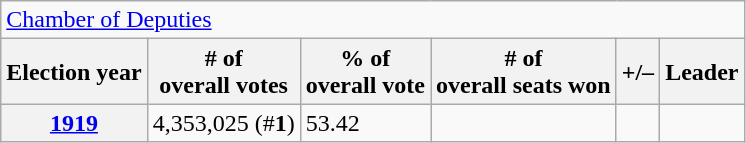<table class=wikitable>
<tr>
<td colspan=6><a href='#'>Chamber of Deputies</a></td>
</tr>
<tr>
<th>Election year</th>
<th># of<br>overall votes</th>
<th>% of<br>overall vote</th>
<th># of<br>overall seats won</th>
<th>+/–</th>
<th>Leader</th>
</tr>
<tr>
<th><a href='#'>1919</a></th>
<td>4,353,025 (#<strong>1</strong>)</td>
<td>53.42</td>
<td></td>
<td></td>
<td></td>
</tr>
</table>
